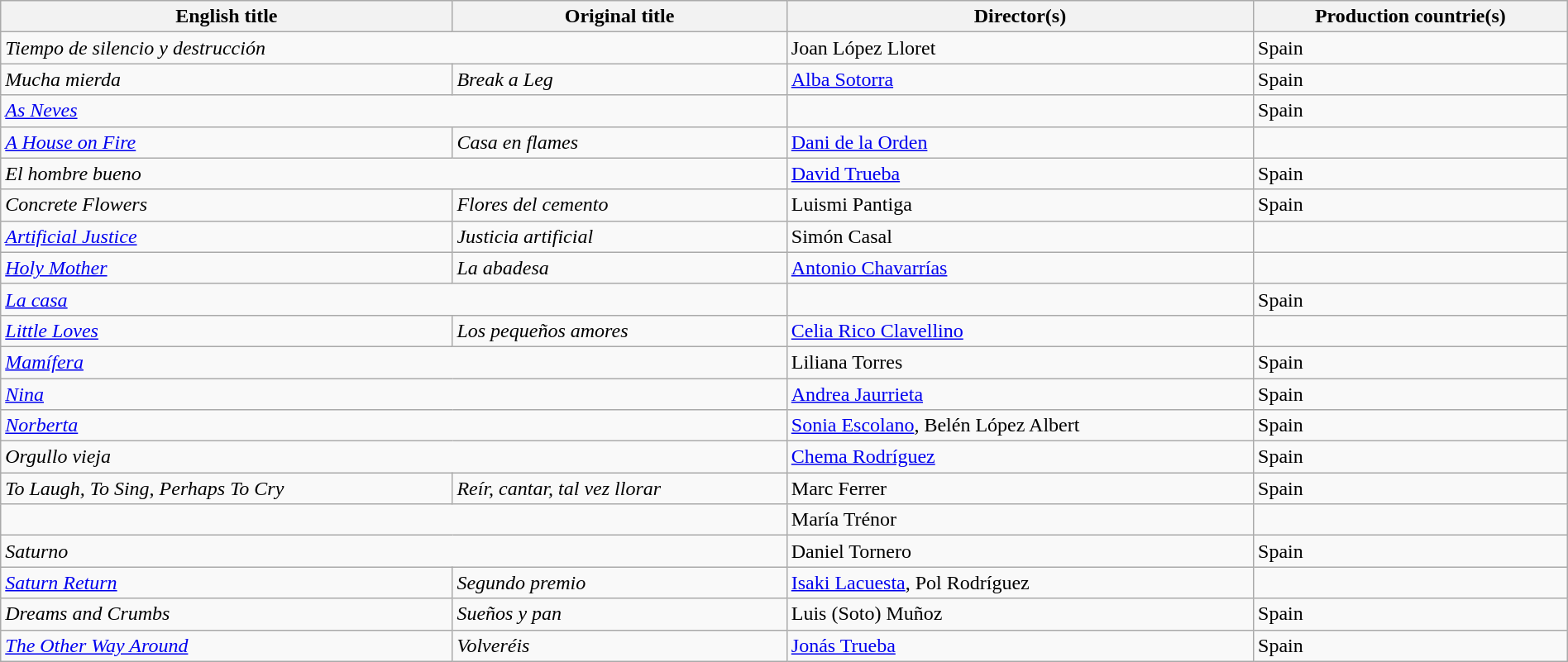<table class="sortable wikitable" style="width:100%; margin-bottom:4px" cellpadding="5">
<tr>
<th scope="col">English title</th>
<th scope="col">Original title</th>
<th scope="col">Director(s)</th>
<th scope="col">Production countrie(s)</th>
</tr>
<tr>
<td colspan = "2"><em>Tiempo de silencio y destrucción</em></td>
<td>Joan López Lloret</td>
<td>Spain</td>
</tr>
<tr>
<td><em>Mucha mierda</em></td>
<td><em>Break a Leg</em></td>
<td><a href='#'>Alba Sotorra</a></td>
<td>Spain</td>
</tr>
<tr>
<td colspan = "2"><em><a href='#'>As Neves</a></em></td>
<td></td>
<td>Spain</td>
</tr>
<tr>
<td><em><a href='#'>A House on Fire</a></em></td>
<td><em>Casa en flames</em></td>
<td><a href='#'>Dani de la Orden</a></td>
<td></td>
</tr>
<tr>
<td colspan = "2"><em>El hombre bueno</em></td>
<td><a href='#'>David Trueba</a></td>
<td>Spain</td>
</tr>
<tr>
<td><em>Concrete Flowers</em></td>
<td><em>Flores del cemento</em></td>
<td>Luismi Pantiga</td>
<td>Spain</td>
</tr>
<tr>
<td><em><a href='#'>Artificial Justice</a></em></td>
<td><em>Justicia artificial</em></td>
<td>Simón Casal</td>
<td></td>
</tr>
<tr>
<td><em><a href='#'>Holy Mother</a></em></td>
<td><em>La abadesa</em></td>
<td><a href='#'>Antonio Chavarrías</a></td>
<td></td>
</tr>
<tr>
<td colspan = "2"><em><a href='#'>La casa</a></em></td>
<td></td>
<td>Spain</td>
</tr>
<tr>
<td><em><a href='#'>Little Loves</a></em></td>
<td><em>Los pequeños amores</em></td>
<td><a href='#'>Celia Rico Clavellino</a></td>
<td></td>
</tr>
<tr>
<td colspan = "2"><em><a href='#'>Mamífera</a></em></td>
<td>Liliana Torres</td>
<td>Spain</td>
</tr>
<tr>
<td colspan = "2"><em><a href='#'>Nina</a></em></td>
<td><a href='#'>Andrea Jaurrieta</a></td>
<td>Spain</td>
</tr>
<tr>
<td colspan = "2"><em><a href='#'>Norberta</a></em></td>
<td><a href='#'>Sonia Escolano</a>, Belén López Albert</td>
<td>Spain</td>
</tr>
<tr>
<td colspan = "2"><em>Orgullo vieja</em></td>
<td><a href='#'>Chema Rodríguez</a></td>
<td>Spain</td>
</tr>
<tr>
<td><em>To Laugh, To Sing, Perhaps To Cry</em></td>
<td><em>Reír, cantar, tal vez llorar</em></td>
<td>Marc Ferrer</td>
<td>Spain</td>
</tr>
<tr>
<td colspan = "2"><em></em></td>
<td>María Trénor</td>
<td></td>
</tr>
<tr>
<td colspan = "2"><em>Saturno</em></td>
<td>Daniel Tornero</td>
<td>Spain</td>
</tr>
<tr>
<td><em><a href='#'>Saturn Return</a></em></td>
<td><em>Segundo premio</em></td>
<td><a href='#'>Isaki Lacuesta</a>, Pol Rodríguez</td>
<td></td>
</tr>
<tr>
<td><em>Dreams and Crumbs</em></td>
<td><em>Sueños y pan</em></td>
<td>Luis (Soto) Muñoz</td>
<td>Spain</td>
</tr>
<tr>
<td><em><a href='#'>The Other Way Around</a></em></td>
<td><em>Volveréis</em></td>
<td><a href='#'>Jonás Trueba</a></td>
<td>Spain</td>
</tr>
</table>
